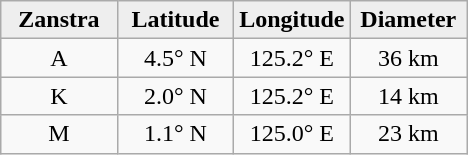<table class="wikitable">
<tr>
<th width="25%" style="background:#eeeeee;">Zanstra</th>
<th width="25%" style="background:#eeeeee;">Latitude</th>
<th width="25%" style="background:#eeeeee;">Longitude</th>
<th width="25%" style="background:#eeeeee;">Diameter</th>
</tr>
<tr>
<td align="center">A</td>
<td align="center">4.5° N</td>
<td align="center">125.2° E</td>
<td align="center">36 km</td>
</tr>
<tr>
<td align="center">K</td>
<td align="center">2.0° N</td>
<td align="center">125.2° E</td>
<td align="center">14 km</td>
</tr>
<tr>
<td align="center">M</td>
<td align="center">1.1° N</td>
<td align="center">125.0° E</td>
<td align="center">23 km</td>
</tr>
</table>
